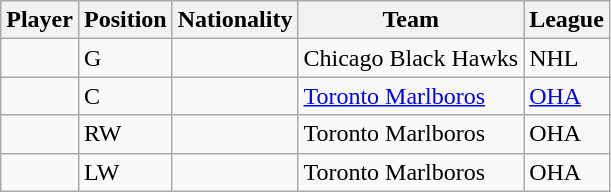<table class="wikitable sortable">
<tr>
<th colspan=1>Player</th>
<th colspan=1>Position</th>
<th colspan=1>Nationality</th>
<th colspan=1>Team</th>
<th colspan=1>League</th>
</tr>
<tr>
<td></td>
<td>G</td>
<td></td>
<td>Chicago Black Hawks</td>
<td>NHL</td>
</tr>
<tr>
<td></td>
<td>C</td>
<td></td>
<td><a href='#'>Toronto Marlboros</a></td>
<td><a href='#'>OHA</a></td>
</tr>
<tr>
<td></td>
<td>RW</td>
<td></td>
<td>Toronto Marlboros</td>
<td>OHA</td>
</tr>
<tr>
<td></td>
<td>LW</td>
<td></td>
<td>Toronto Marlboros</td>
<td>OHA</td>
</tr>
</table>
